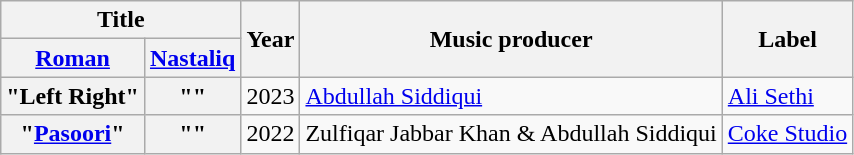<table class="wikitable plainrowheaders">
<tr>
<th colspan="2">Title</th>
<th rowspan="2">Year</th>
<th rowspan="2">Music producer</th>
<th rowspan="2">Label</th>
</tr>
<tr>
<th><a href='#'>Roman</a></th>
<th><a href='#'>Nastaliq</a></th>
</tr>
<tr>
<th scope="row">"Left Right"</th>
<th>""</th>
<td>2023</td>
<td><a href='#'>Abdullah Siddiqui</a></td>
<td><a href='#'>Ali Sethi</a></td>
</tr>
<tr>
<th scope="row">"<a href='#'>Pasoori</a>"</th>
<th>""</th>
<td>2022</td>
<td>Zulfiqar Jabbar Khan & Abdullah Siddiqui</td>
<td><a href='#'>Coke Studio</a></td>
</tr>
</table>
